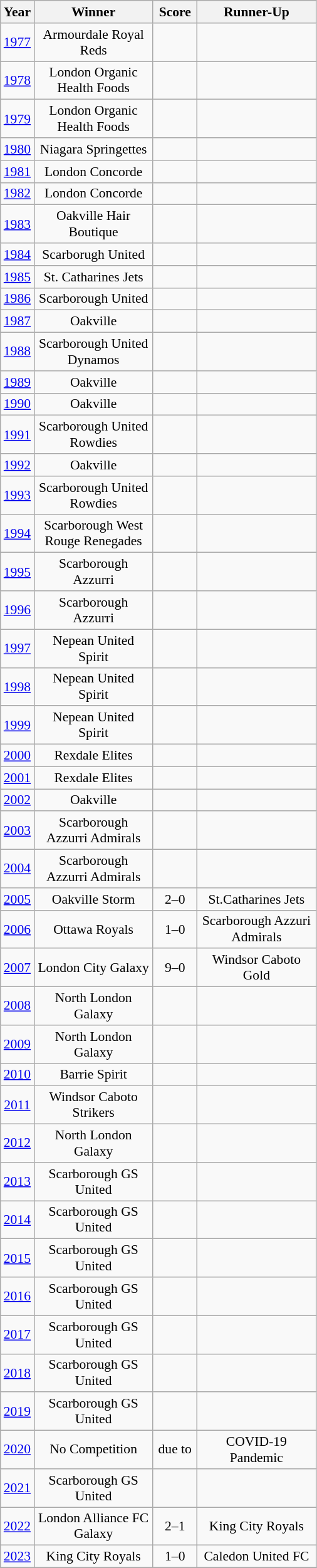<table class="wikitable" style="font-size:90%;text-align:center;">
<tr>
<th>Year</th>
<th width=120px>Winner</th>
<th width=40px>Score</th>
<th width=120px>Runner-Up</th>
</tr>
<tr>
<td><a href='#'>1977</a></td>
<td>Armourdale Royal Reds</td>
<td></td>
<td></td>
</tr>
<tr>
<td><a href='#'>1978</a></td>
<td>London Organic Health Foods</td>
<td></td>
<td></td>
</tr>
<tr>
<td><a href='#'>1979</a></td>
<td>London Organic Health Foods</td>
<td></td>
<td></td>
</tr>
<tr>
<td><a href='#'>1980</a></td>
<td>Niagara Springettes</td>
<td></td>
<td></td>
</tr>
<tr>
<td><a href='#'>1981</a></td>
<td>London Concorde</td>
<td></td>
<td></td>
</tr>
<tr>
<td><a href='#'>1982</a></td>
<td>London Concorde</td>
<td></td>
<td></td>
</tr>
<tr>
<td><a href='#'>1983</a></td>
<td>Oakville Hair Boutique</td>
<td></td>
<td></td>
</tr>
<tr>
<td><a href='#'>1984</a></td>
<td>Scarborugh United</td>
<td></td>
<td></td>
</tr>
<tr>
<td><a href='#'>1985</a></td>
<td>St. Catharines Jets</td>
<td></td>
<td></td>
</tr>
<tr>
<td><a href='#'>1986</a></td>
<td>Scarborough United</td>
<td></td>
<td></td>
</tr>
<tr>
<td><a href='#'>1987</a></td>
<td>Oakville</td>
<td></td>
<td></td>
</tr>
<tr>
<td><a href='#'>1988</a></td>
<td>Scarborough United Dynamos</td>
<td></td>
<td></td>
</tr>
<tr>
<td><a href='#'>1989</a></td>
<td>Oakville</td>
<td></td>
<td></td>
</tr>
<tr>
<td><a href='#'>1990</a></td>
<td>Oakville</td>
<td></td>
<td></td>
</tr>
<tr>
<td><a href='#'>1991</a></td>
<td>Scarborough United Rowdies</td>
<td></td>
<td></td>
</tr>
<tr>
<td><a href='#'>1992</a></td>
<td>Oakville</td>
<td></td>
<td></td>
</tr>
<tr>
<td><a href='#'>1993</a></td>
<td>Scarborough United Rowdies</td>
<td></td>
<td></td>
</tr>
<tr>
<td><a href='#'>1994</a></td>
<td>Scarborough West Rouge Renegades</td>
<td></td>
<td></td>
</tr>
<tr>
<td><a href='#'>1995</a></td>
<td>Scarborough Azzurri</td>
<td></td>
<td></td>
</tr>
<tr>
<td><a href='#'>1996</a></td>
<td>Scarborough Azzurri</td>
<td></td>
<td></td>
</tr>
<tr>
<td><a href='#'>1997</a></td>
<td>Nepean United Spirit</td>
<td></td>
<td></td>
</tr>
<tr>
<td><a href='#'>1998</a></td>
<td>Nepean United Spirit</td>
<td></td>
<td></td>
</tr>
<tr>
<td><a href='#'>1999</a></td>
<td>Nepean United Spirit</td>
<td></td>
<td></td>
</tr>
<tr>
<td><a href='#'>2000</a></td>
<td>Rexdale Elites</td>
<td></td>
<td></td>
</tr>
<tr>
<td><a href='#'>2001</a></td>
<td>Rexdale Elites</td>
<td></td>
<td></td>
</tr>
<tr>
<td><a href='#'>2002</a></td>
<td>Oakville</td>
<td></td>
<td></td>
</tr>
<tr>
<td><a href='#'>2003</a></td>
<td>Scarborough Azzurri Admirals</td>
<td></td>
<td></td>
</tr>
<tr>
<td><a href='#'>2004</a></td>
<td>Scarborough Azzurri Admirals</td>
<td></td>
<td></td>
</tr>
<tr>
<td><a href='#'>2005</a></td>
<td>Oakville Storm</td>
<td>2–0</td>
<td>St.Catharines Jets</td>
</tr>
<tr>
<td><a href='#'>2006</a></td>
<td>Ottawa Royals</td>
<td>1–0</td>
<td>Scarborough Azzuri Admirals</td>
</tr>
<tr>
<td><a href='#'>2007</a></td>
<td>London City Galaxy</td>
<td>9–0</td>
<td>Windsor Caboto Gold</td>
</tr>
<tr>
<td><a href='#'>2008</a></td>
<td>North London Galaxy</td>
<td></td>
<td></td>
</tr>
<tr>
<td><a href='#'>2009</a></td>
<td>North London Galaxy</td>
<td></td>
<td></td>
</tr>
<tr>
<td><a href='#'>2010</a></td>
<td>Barrie Spirit</td>
<td></td>
<td></td>
</tr>
<tr>
<td><a href='#'>2011</a></td>
<td>Windsor Caboto Strikers</td>
<td></td>
<td></td>
</tr>
<tr>
<td><a href='#'>2012</a></td>
<td>North London Galaxy</td>
<td></td>
<td></td>
</tr>
<tr>
<td><a href='#'>2013</a></td>
<td>Scarborough GS United</td>
<td></td>
<td></td>
</tr>
<tr>
<td><a href='#'>2014</a></td>
<td>Scarborough GS United</td>
<td></td>
<td></td>
</tr>
<tr>
<td><a href='#'>2015</a></td>
<td>Scarborough GS United</td>
<td></td>
<td></td>
</tr>
<tr>
<td><a href='#'>2016</a></td>
<td>Scarborough GS United</td>
<td></td>
<td></td>
</tr>
<tr>
<td><a href='#'>2017</a></td>
<td>Scarborough GS United</td>
<td></td>
<td></td>
</tr>
<tr>
<td><a href='#'>2018</a></td>
<td>Scarborough GS United</td>
<td></td>
<td></td>
</tr>
<tr>
<td><a href='#'>2019</a></td>
<td>Scarborough GS United</td>
<td></td>
<td></td>
</tr>
<tr>
<td><a href='#'>2020</a></td>
<td>No Competition</td>
<td>due to</td>
<td>COVID-19 Pandemic</td>
</tr>
<tr>
<td><a href='#'>2021</a></td>
<td>Scarborough GS United</td>
<td></td>
<td></td>
</tr>
<tr>
<td><a href='#'>2022</a></td>
<td>London Alliance FC Galaxy</td>
<td>2–1</td>
<td>King City Royals</td>
</tr>
<tr>
<td><a href='#'>2023</a></td>
<td>King City Royals</td>
<td>1–0</td>
<td>Caledon United FC</td>
</tr>
<tr>
</tr>
</table>
